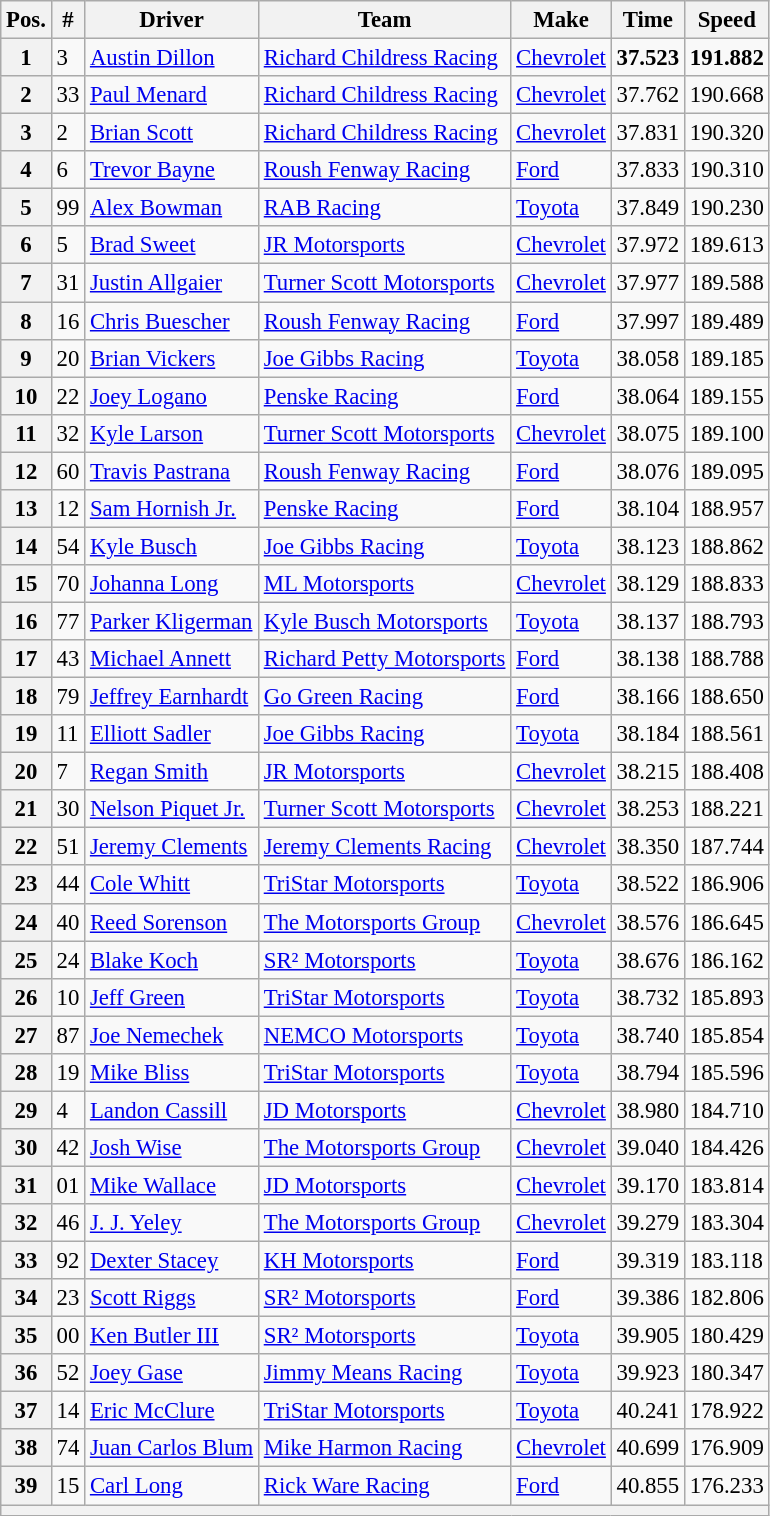<table class="wikitable" style="font-size:95%">
<tr>
<th>Pos.</th>
<th>#</th>
<th>Driver</th>
<th>Team</th>
<th>Make</th>
<th>Time</th>
<th>Speed</th>
</tr>
<tr>
<th>1</th>
<td>3</td>
<td><a href='#'>Austin Dillon</a></td>
<td><a href='#'>Richard Childress Racing</a></td>
<td><a href='#'>Chevrolet</a></td>
<td><strong>37.523</strong></td>
<td><strong>191.882</strong></td>
</tr>
<tr>
<th>2</th>
<td>33</td>
<td><a href='#'>Paul Menard</a></td>
<td><a href='#'>Richard Childress Racing</a></td>
<td><a href='#'>Chevrolet</a></td>
<td>37.762</td>
<td>190.668</td>
</tr>
<tr>
<th>3</th>
<td>2</td>
<td><a href='#'>Brian Scott</a></td>
<td><a href='#'>Richard Childress Racing</a></td>
<td><a href='#'>Chevrolet</a></td>
<td>37.831</td>
<td>190.320</td>
</tr>
<tr>
<th>4</th>
<td>6</td>
<td><a href='#'>Trevor Bayne</a></td>
<td><a href='#'>Roush Fenway Racing</a></td>
<td><a href='#'>Ford</a></td>
<td>37.833</td>
<td>190.310</td>
</tr>
<tr>
<th>5</th>
<td>99</td>
<td><a href='#'>Alex Bowman</a></td>
<td><a href='#'>RAB Racing</a></td>
<td><a href='#'>Toyota</a></td>
<td>37.849</td>
<td>190.230</td>
</tr>
<tr>
<th>6</th>
<td>5</td>
<td><a href='#'>Brad Sweet</a></td>
<td><a href='#'>JR Motorsports</a></td>
<td><a href='#'>Chevrolet</a></td>
<td>37.972</td>
<td>189.613</td>
</tr>
<tr>
<th>7</th>
<td>31</td>
<td><a href='#'>Justin Allgaier</a></td>
<td><a href='#'>Turner Scott Motorsports</a></td>
<td><a href='#'>Chevrolet</a></td>
<td>37.977</td>
<td>189.588</td>
</tr>
<tr>
<th>8</th>
<td>16</td>
<td><a href='#'>Chris Buescher</a></td>
<td><a href='#'>Roush Fenway Racing</a></td>
<td><a href='#'>Ford</a></td>
<td>37.997</td>
<td>189.489</td>
</tr>
<tr>
<th>9</th>
<td>20</td>
<td><a href='#'>Brian Vickers</a></td>
<td><a href='#'>Joe Gibbs Racing</a></td>
<td><a href='#'>Toyota</a></td>
<td>38.058</td>
<td>189.185</td>
</tr>
<tr>
<th>10</th>
<td>22</td>
<td><a href='#'>Joey Logano</a></td>
<td><a href='#'>Penske Racing</a></td>
<td><a href='#'>Ford</a></td>
<td>38.064</td>
<td>189.155</td>
</tr>
<tr>
<th>11</th>
<td>32</td>
<td><a href='#'>Kyle Larson</a></td>
<td><a href='#'>Turner Scott Motorsports</a></td>
<td><a href='#'>Chevrolet</a></td>
<td>38.075</td>
<td>189.100</td>
</tr>
<tr>
<th>12</th>
<td>60</td>
<td><a href='#'>Travis Pastrana</a></td>
<td><a href='#'>Roush Fenway Racing</a></td>
<td><a href='#'>Ford</a></td>
<td>38.076</td>
<td>189.095</td>
</tr>
<tr>
<th>13</th>
<td>12</td>
<td><a href='#'>Sam Hornish Jr.</a></td>
<td><a href='#'>Penske Racing</a></td>
<td><a href='#'>Ford</a></td>
<td>38.104</td>
<td>188.957</td>
</tr>
<tr>
<th>14</th>
<td>54</td>
<td><a href='#'>Kyle Busch</a></td>
<td><a href='#'>Joe Gibbs Racing</a></td>
<td><a href='#'>Toyota</a></td>
<td>38.123</td>
<td>188.862</td>
</tr>
<tr>
<th>15</th>
<td>70</td>
<td><a href='#'>Johanna Long</a></td>
<td><a href='#'>ML Motorsports</a></td>
<td><a href='#'>Chevrolet</a></td>
<td>38.129</td>
<td>188.833</td>
</tr>
<tr>
<th>16</th>
<td>77</td>
<td><a href='#'>Parker Kligerman</a></td>
<td><a href='#'>Kyle Busch Motorsports</a></td>
<td><a href='#'>Toyota</a></td>
<td>38.137</td>
<td>188.793</td>
</tr>
<tr>
<th>17</th>
<td>43</td>
<td><a href='#'>Michael Annett</a></td>
<td><a href='#'>Richard Petty Motorsports</a></td>
<td><a href='#'>Ford</a></td>
<td>38.138</td>
<td>188.788</td>
</tr>
<tr>
<th>18</th>
<td>79</td>
<td><a href='#'>Jeffrey Earnhardt</a></td>
<td><a href='#'>Go Green Racing</a></td>
<td><a href='#'>Ford</a></td>
<td>38.166</td>
<td>188.650</td>
</tr>
<tr>
<th>19</th>
<td>11</td>
<td><a href='#'>Elliott Sadler</a></td>
<td><a href='#'>Joe Gibbs Racing</a></td>
<td><a href='#'>Toyota</a></td>
<td>38.184</td>
<td>188.561</td>
</tr>
<tr>
<th>20</th>
<td>7</td>
<td><a href='#'>Regan Smith</a></td>
<td><a href='#'>JR Motorsports</a></td>
<td><a href='#'>Chevrolet</a></td>
<td>38.215</td>
<td>188.408</td>
</tr>
<tr>
<th>21</th>
<td>30</td>
<td><a href='#'>Nelson Piquet Jr.</a></td>
<td><a href='#'>Turner Scott Motorsports</a></td>
<td><a href='#'>Chevrolet</a></td>
<td>38.253</td>
<td>188.221</td>
</tr>
<tr>
<th>22</th>
<td>51</td>
<td><a href='#'>Jeremy Clements</a></td>
<td><a href='#'>Jeremy Clements Racing</a></td>
<td><a href='#'>Chevrolet</a></td>
<td>38.350</td>
<td>187.744</td>
</tr>
<tr>
<th>23</th>
<td>44</td>
<td><a href='#'>Cole Whitt</a></td>
<td><a href='#'>TriStar Motorsports</a></td>
<td><a href='#'>Toyota</a></td>
<td>38.522</td>
<td>186.906</td>
</tr>
<tr>
<th>24</th>
<td>40</td>
<td><a href='#'>Reed Sorenson</a></td>
<td><a href='#'>The Motorsports Group</a></td>
<td><a href='#'>Chevrolet</a></td>
<td>38.576</td>
<td>186.645</td>
</tr>
<tr>
<th>25</th>
<td>24</td>
<td><a href='#'>Blake Koch</a></td>
<td><a href='#'>SR² Motorsports</a></td>
<td><a href='#'>Toyota</a></td>
<td>38.676</td>
<td>186.162</td>
</tr>
<tr>
<th>26</th>
<td>10</td>
<td><a href='#'>Jeff Green</a></td>
<td><a href='#'>TriStar Motorsports</a></td>
<td><a href='#'>Toyota</a></td>
<td>38.732</td>
<td>185.893</td>
</tr>
<tr>
<th>27</th>
<td>87</td>
<td><a href='#'>Joe Nemechek</a></td>
<td><a href='#'>NEMCO Motorsports</a></td>
<td><a href='#'>Toyota</a></td>
<td>38.740</td>
<td>185.854</td>
</tr>
<tr>
<th>28</th>
<td>19</td>
<td><a href='#'>Mike Bliss</a></td>
<td><a href='#'>TriStar Motorsports</a></td>
<td><a href='#'>Toyota</a></td>
<td>38.794</td>
<td>185.596</td>
</tr>
<tr>
<th>29</th>
<td>4</td>
<td><a href='#'>Landon Cassill</a></td>
<td><a href='#'>JD Motorsports</a></td>
<td><a href='#'>Chevrolet</a></td>
<td>38.980</td>
<td>184.710</td>
</tr>
<tr>
<th>30</th>
<td>42</td>
<td><a href='#'>Josh Wise</a></td>
<td><a href='#'>The Motorsports Group</a></td>
<td><a href='#'>Chevrolet</a></td>
<td>39.040</td>
<td>184.426</td>
</tr>
<tr>
<th>31</th>
<td>01</td>
<td><a href='#'>Mike Wallace</a></td>
<td><a href='#'>JD Motorsports</a></td>
<td><a href='#'>Chevrolet</a></td>
<td>39.170</td>
<td>183.814</td>
</tr>
<tr>
<th>32</th>
<td>46</td>
<td><a href='#'>J. J. Yeley</a></td>
<td><a href='#'>The Motorsports Group</a></td>
<td><a href='#'>Chevrolet</a></td>
<td>39.279</td>
<td>183.304</td>
</tr>
<tr>
<th>33</th>
<td>92</td>
<td><a href='#'>Dexter Stacey</a></td>
<td><a href='#'>KH Motorsports</a></td>
<td><a href='#'>Ford</a></td>
<td>39.319</td>
<td>183.118</td>
</tr>
<tr>
<th>34</th>
<td>23</td>
<td><a href='#'>Scott Riggs</a></td>
<td><a href='#'>SR² Motorsports</a></td>
<td><a href='#'>Ford</a></td>
<td>39.386</td>
<td>182.806</td>
</tr>
<tr>
<th>35</th>
<td>00</td>
<td><a href='#'>Ken Butler III</a></td>
<td><a href='#'>SR² Motorsports</a></td>
<td><a href='#'>Toyota</a></td>
<td>39.905</td>
<td>180.429</td>
</tr>
<tr>
<th>36</th>
<td>52</td>
<td><a href='#'>Joey Gase</a></td>
<td><a href='#'>Jimmy Means Racing</a></td>
<td><a href='#'>Toyota</a></td>
<td>39.923</td>
<td>180.347</td>
</tr>
<tr>
<th>37</th>
<td>14</td>
<td><a href='#'>Eric McClure</a></td>
<td><a href='#'>TriStar Motorsports</a></td>
<td><a href='#'>Toyota</a></td>
<td>40.241</td>
<td>178.922</td>
</tr>
<tr>
<th>38</th>
<td>74</td>
<td><a href='#'>Juan Carlos Blum</a></td>
<td><a href='#'>Mike Harmon Racing</a></td>
<td><a href='#'>Chevrolet</a></td>
<td>40.699</td>
<td>176.909</td>
</tr>
<tr>
<th>39</th>
<td>15</td>
<td><a href='#'>Carl Long</a></td>
<td><a href='#'>Rick Ware Racing</a></td>
<td><a href='#'>Ford</a></td>
<td>40.855</td>
<td>176.233</td>
</tr>
<tr>
<th colspan="7"></th>
</tr>
</table>
